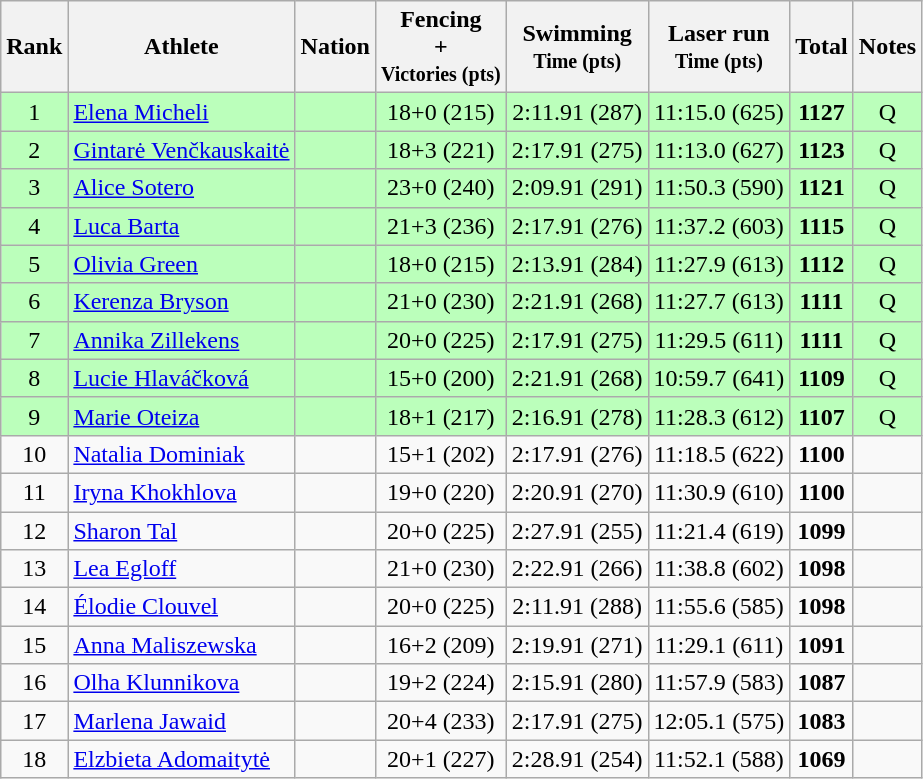<table style="text-align:center" class="wikitable sortable">
<tr>
<th>Rank</th>
<th>Athlete</th>
<th>Nation</th>
<th>Fencing<br>+<br><small>Victories (pts)</small></th>
<th>Swimming<br><small>Time (pts)</small></th>
<th>Laser run<br><small>Time (pts)</small></th>
<th>Total</th>
<th>Notes</th>
</tr>
<tr bgcolor=bbffbb>
<td>1</td>
<td align=left><a href='#'>Elena Micheli</a></td>
<td align=left></td>
<td>18+0 (215)</td>
<td>2:11.91 (287)</td>
<td>11:15.0 (625)</td>
<td><strong>1127</strong></td>
<td>Q</td>
</tr>
<tr bgcolor=bbffbb>
<td>2</td>
<td align=left><a href='#'>Gintarė Venčkauskaitė</a></td>
<td align=left></td>
<td>18+3 (221)</td>
<td>2:17.91 (275)</td>
<td>11:13.0 (627)</td>
<td><strong>1123</strong></td>
<td>Q</td>
</tr>
<tr bgcolor=bbffbb>
<td>3</td>
<td align=left><a href='#'>Alice Sotero</a></td>
<td align=left></td>
<td>23+0 (240)</td>
<td>2:09.91 (291)</td>
<td>11:50.3 (590)</td>
<td><strong>1121</strong></td>
<td>Q</td>
</tr>
<tr bgcolor=bbffbb>
<td>4</td>
<td align=left><a href='#'>Luca Barta</a></td>
<td align=left></td>
<td>21+3 (236)</td>
<td>2:17.91 (276)</td>
<td>11:37.2 (603)</td>
<td><strong>1115</strong></td>
<td>Q</td>
</tr>
<tr bgcolor=bbffbb>
<td>5</td>
<td align=left><a href='#'>Olivia Green</a></td>
<td align=left></td>
<td>18+0 (215)</td>
<td>2:13.91 (284)</td>
<td>11:27.9 (613)</td>
<td><strong>1112</strong></td>
<td>Q</td>
</tr>
<tr bgcolor=bbffbb>
<td>6</td>
<td align=left><a href='#'>Kerenza Bryson</a></td>
<td align=left></td>
<td>21+0 (230)</td>
<td>2:21.91 (268)</td>
<td>11:27.7 (613)</td>
<td><strong>1111</strong></td>
<td>Q</td>
</tr>
<tr bgcolor=bbffbb>
<td>7</td>
<td align=left><a href='#'>Annika Zillekens</a></td>
<td align=left></td>
<td>20+0 (225)</td>
<td>2:17.91 (275)</td>
<td>11:29.5 (611)</td>
<td><strong>1111</strong></td>
<td>Q</td>
</tr>
<tr bgcolor=bbffbb>
<td>8</td>
<td align=left><a href='#'>Lucie Hlaváčková</a></td>
<td align=left></td>
<td>15+0 (200)</td>
<td>2:21.91 (268)</td>
<td>10:59.7 (641)</td>
<td><strong>1109</strong></td>
<td>Q</td>
</tr>
<tr bgcolor=bbffbb>
<td>9</td>
<td align=left><a href='#'>Marie Oteiza</a></td>
<td align=left></td>
<td>18+1 (217)</td>
<td>2:16.91 (278)</td>
<td>11:28.3 (612)</td>
<td><strong>1107</strong></td>
<td>Q</td>
</tr>
<tr>
<td>10</td>
<td align=left><a href='#'>Natalia Dominiak</a></td>
<td align=left></td>
<td>15+1 (202)</td>
<td>2:17.91 (276)</td>
<td>11:18.5 (622)</td>
<td><strong>1100</strong></td>
<td></td>
</tr>
<tr>
<td>11</td>
<td align=left><a href='#'>Iryna Khokhlova</a></td>
<td align=left></td>
<td>19+0 (220)</td>
<td>2:20.91 (270)</td>
<td>11:30.9 (610)</td>
<td><strong>1100</strong></td>
<td></td>
</tr>
<tr>
<td>12</td>
<td align=left><a href='#'>Sharon Tal</a></td>
<td align=left></td>
<td>20+0 (225)</td>
<td>2:27.91 (255)</td>
<td>11:21.4 (619)</td>
<td><strong>1099</strong></td>
<td></td>
</tr>
<tr>
<td>13</td>
<td align=left><a href='#'>Lea Egloff</a></td>
<td align=left></td>
<td>21+0 (230)</td>
<td>2:22.91 (266)</td>
<td>11:38.8 (602)</td>
<td><strong>1098</strong></td>
<td></td>
</tr>
<tr>
<td>14</td>
<td align=left><a href='#'>Élodie Clouvel</a></td>
<td align=left></td>
<td>20+0 (225)</td>
<td>2:11.91 (288)</td>
<td>11:55.6 (585)</td>
<td><strong>1098</strong></td>
<td></td>
</tr>
<tr>
<td>15</td>
<td align=left><a href='#'>Anna Maliszewska</a></td>
<td align=left></td>
<td>16+2 (209)</td>
<td>2:19.91 (271)</td>
<td>11:29.1 (611)</td>
<td><strong>1091</strong></td>
<td></td>
</tr>
<tr>
<td>16</td>
<td align=left><a href='#'>Olha Klunnikova</a></td>
<td align=left></td>
<td>19+2 (224)</td>
<td>2:15.91 (280)</td>
<td>11:57.9 (583)</td>
<td><strong>1087</strong></td>
<td></td>
</tr>
<tr>
<td>17</td>
<td align=left><a href='#'>Marlena Jawaid</a></td>
<td align=left></td>
<td>20+4 (233)</td>
<td>2:17.91 (275)</td>
<td>12:05.1 (575)</td>
<td><strong>1083</strong></td>
<td></td>
</tr>
<tr>
<td>18</td>
<td align=left><a href='#'>Elzbieta Adomaitytė</a></td>
<td align=left></td>
<td>20+1 (227)</td>
<td>2:28.91 (254)</td>
<td>11:52.1 (588)</td>
<td><strong>1069</strong></td>
<td></td>
</tr>
</table>
